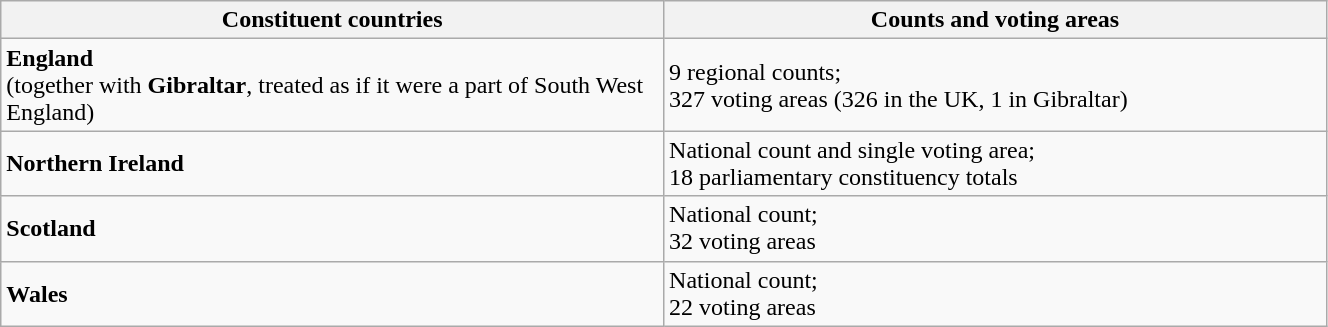<table class="wikitable" style="width:70%;">
<tr>
<th width=35%>Constituent countries</th>
<th width=35%>Counts and voting areas</th>
</tr>
<tr>
<td><strong>England</strong> <br>(together with <strong>Gibraltar</strong>, treated as if it were a part of South West England)</td>
<td>9 regional counts;<br>327 voting areas (326 in the UK, 1 in Gibraltar)</td>
</tr>
<tr>
<td><strong>Northern Ireland</strong></td>
<td>National count and single voting area;<br>18 parliamentary constituency totals</td>
</tr>
<tr>
<td><strong>Scotland</strong></td>
<td>National count;<br>32 voting areas</td>
</tr>
<tr>
<td><strong>Wales</strong></td>
<td>National count;<br>22 voting areas</td>
</tr>
</table>
